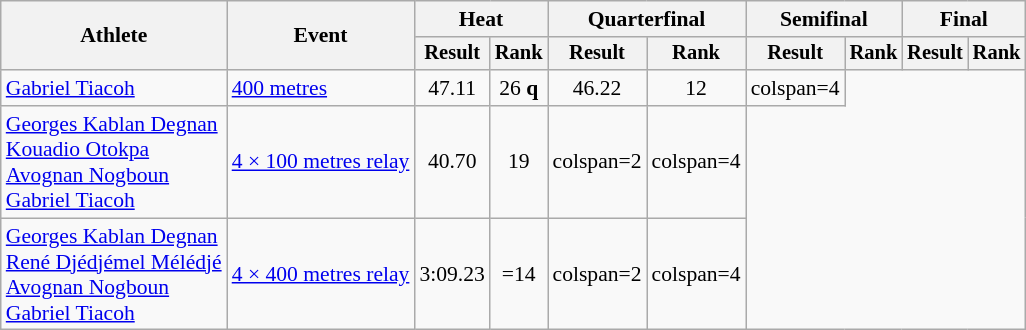<table class=wikitable style=font-size:90%>
<tr>
<th rowspan=2>Athlete</th>
<th rowspan=2>Event</th>
<th colspan=2>Heat</th>
<th colspan=2>Quarterfinal</th>
<th colspan=2>Semifinal</th>
<th colspan=2>Final</th>
</tr>
<tr style=font-size:95%>
<th>Result</th>
<th>Rank</th>
<th>Result</th>
<th>Rank</th>
<th>Result</th>
<th>Rank</th>
<th>Result</th>
<th>Rank</th>
</tr>
<tr align=center>
<td align=left><a href='#'>Gabriel Tiacoh</a></td>
<td align=left><a href='#'>400 metres</a></td>
<td>47.11</td>
<td>26 <strong>q</strong></td>
<td>46.22</td>
<td>12</td>
<td>colspan=4 </td>
</tr>
<tr align=center>
<td align=left><a href='#'>Georges Kablan Degnan</a><br><a href='#'>Kouadio Otokpa</a><br><a href='#'>Avognan Nogboun</a><br><a href='#'>Gabriel Tiacoh</a></td>
<td align=left><a href='#'>4 × 100 metres relay</a></td>
<td>40.70</td>
<td>19</td>
<td>colspan=2 </td>
<td>colspan=4 </td>
</tr>
<tr align=center>
<td align=left><a href='#'>Georges Kablan Degnan</a><br><a href='#'>René Djédjémel Mélédjé</a><br><a href='#'>Avognan Nogboun</a><br><a href='#'>Gabriel Tiacoh</a></td>
<td align=left><a href='#'>4 × 400 metres relay</a></td>
<td>3:09.23</td>
<td>=14</td>
<td>colspan=2 </td>
<td>colspan=4 </td>
</tr>
</table>
